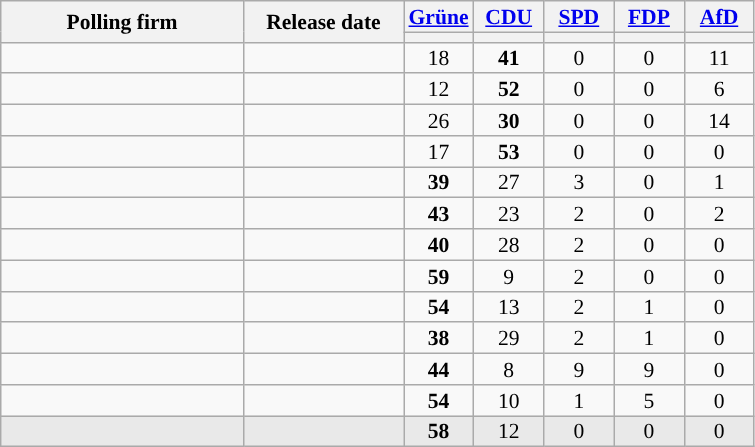<table class="wikitable sortable mw-datatable" style="text-align:center;font-size:90%;line-height:14px;">
<tr>
<th style="width:155px;" rowspan="2">Polling firm</th>
<th style="width:100px;" rowspan="2">Release date</th>
<th class="unsortable" style="width:40px;"><a href='#'>Grüne</a></th>
<th class="unsortable" style="width:40px;"><a href='#'>CDU</a></th>
<th class="unsortable" style="width:40px;"><a href='#'>SPD</a></th>
<th class="unsortable" style="width:40px;"><a href='#'>FDP</a></th>
<th class="unsortable" style="width:40px;"><a href='#'>AfD</a></th>
</tr>
<tr>
<th style="background:"></th>
<th style="background:"></th>
<th style="background:"></th>
<th style="background:"></th>
<th style="background:"></th>
</tr>
<tr>
<td></td>
<td></td>
<td>18</td>
<td><strong>41</strong></td>
<td>0</td>
<td>0</td>
<td>11</td>
</tr>
<tr>
<td></td>
<td></td>
<td>12</td>
<td><strong>52</strong></td>
<td>0</td>
<td>0</td>
<td>6</td>
</tr>
<tr>
<td></td>
<td></td>
<td>26</td>
<td><strong>30</strong></td>
<td>0</td>
<td>0</td>
<td>14</td>
</tr>
<tr>
<td></td>
<td></td>
<td>17</td>
<td><strong>53</strong></td>
<td>0</td>
<td>0</td>
<td>0</td>
</tr>
<tr>
<td></td>
<td></td>
<td><strong>39</strong></td>
<td>27</td>
<td>3</td>
<td>0</td>
<td>1</td>
</tr>
<tr>
<td></td>
<td></td>
<td><strong>43</strong></td>
<td>23</td>
<td>2</td>
<td>0</td>
<td>2</td>
</tr>
<tr>
<td></td>
<td></td>
<td><strong>40</strong></td>
<td>28</td>
<td>2</td>
<td>0</td>
<td>0</td>
</tr>
<tr>
<td></td>
<td></td>
<td><strong>59</strong></td>
<td>9</td>
<td>2</td>
<td>0</td>
<td>0</td>
</tr>
<tr>
<td></td>
<td></td>
<td><strong>54</strong></td>
<td>13</td>
<td>2</td>
<td>1</td>
<td>0</td>
</tr>
<tr>
<td></td>
<td></td>
<td><strong>38</strong></td>
<td>29</td>
<td>2</td>
<td>1</td>
<td>0</td>
</tr>
<tr>
<td></td>
<td></td>
<td><strong>44</strong></td>
<td>8</td>
<td>9</td>
<td>9</td>
<td>0</td>
</tr>
<tr>
<td></td>
<td></td>
<td><strong>54</strong></td>
<td>10</td>
<td>1</td>
<td>5</td>
<td>0</td>
</tr>
<tr style="background:#E9E9E9;">
<td></td>
<td></td>
<td><strong>58</strong></td>
<td>12</td>
<td>0</td>
<td>0</td>
<td>0</td>
</tr>
</table>
